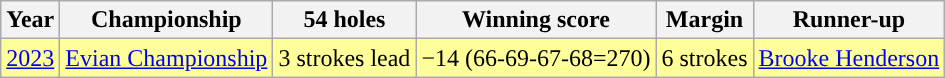<table class="wikitable">
<tr>
<th>Year</th>
<th>Championship</th>
<th>54 holes</th>
<th>Winning score</th>
<th>Margin</th>
<th>Runner-up</th>
</tr>
<tr style="background:#FFFF99">
<td><a href='#'>2023</a></td>
<td><a href='#'>Evian Championship</a></td>
<td>3 strokes lead</td>
<td>−14 (66-69-67-68=270)</td>
<td>6 strokes</td>
<td> <a href='#'>Brooke Henderson</a></td>
</tr>
</table>
